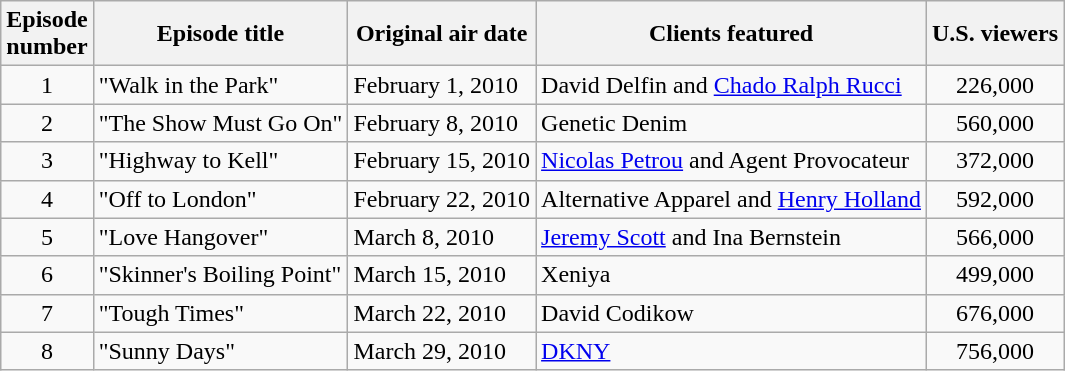<table class="wikitable">
<tr>
<th>Episode<br>number</th>
<th>Episode title</th>
<th>Original air date</th>
<th>Clients featured</th>
<th>U.S. viewers<br></th>
</tr>
<tr>
<td align="center">1</td>
<td>"Walk in the Park"</td>
<td>February 1, 2010</td>
<td>David Delfin and <a href='#'>Chado Ralph Rucci</a></td>
<td align="center">226,000</td>
</tr>
<tr>
<td align="center">2</td>
<td>"The Show Must Go On"</td>
<td>February 8, 2010</td>
<td>Genetic Denim</td>
<td align="center">560,000</td>
</tr>
<tr>
<td align="center">3</td>
<td>"Highway to Kell"</td>
<td>February 15, 2010</td>
<td><a href='#'>Nicolas Petrou</a> and Agent Provocateur</td>
<td align="center">372,000</td>
</tr>
<tr>
<td align="center">4</td>
<td>"Off to London"</td>
<td>February 22, 2010</td>
<td>Alternative Apparel and <a href='#'>Henry Holland</a></td>
<td align="center">592,000</td>
</tr>
<tr>
<td align="center">5</td>
<td>"Love Hangover"</td>
<td>March 8, 2010</td>
<td><a href='#'>Jeremy Scott</a> and Ina Bernstein</td>
<td align="center">566,000</td>
</tr>
<tr>
<td align="center">6</td>
<td>"Skinner's Boiling Point"</td>
<td>March 15, 2010</td>
<td>Xeniya</td>
<td align="center">499,000</td>
</tr>
<tr>
<td align="center">7</td>
<td>"Tough Times"</td>
<td>March 22, 2010</td>
<td>David Codikow</td>
<td align="center">676,000</td>
</tr>
<tr>
<td align="center">8</td>
<td>"Sunny Days"</td>
<td>March 29, 2010</td>
<td><a href='#'>DKNY</a></td>
<td align="center">756,000</td>
</tr>
</table>
